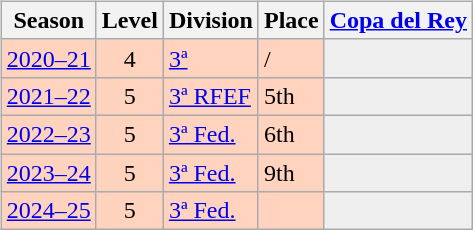<table>
<tr>
<td valign="top" width=0%><br><table class="wikitable">
<tr style="background:#f0f6fa;">
<th>Season</th>
<th>Level</th>
<th>Division</th>
<th>Place</th>
<th><a href='#'>Copa del Rey</a></th>
</tr>
<tr>
<td style="background:#FFD3BD;"><a href='#'>2020–21</a></td>
<td style="background:#FFD3BD;" align="center">4</td>
<td style="background:#FFD3BD;"><a href='#'>3ª</a></td>
<td style="background:#FFD3BD;"> / </td>
<th style="background:#efefef;"></th>
</tr>
<tr>
<td style="background:#FFD3BD;"><a href='#'>2021–22</a></td>
<td style="background:#FFD3BD;" align="center">5</td>
<td style="background:#FFD3BD;"><a href='#'>3ª RFEF</a></td>
<td style="background:#FFD3BD;">5th</td>
<th style="background:#efefef;"></th>
</tr>
<tr>
<td style="background:#FFD3BD;"><a href='#'>2022–23</a></td>
<td style="background:#FFD3BD;" align="center">5</td>
<td style="background:#FFD3BD;"><a href='#'>3ª Fed.</a></td>
<td style="background:#FFD3BD;">6th</td>
<th style="background:#efefef;"></th>
</tr>
<tr>
<td style="background:#FFD3BD;"><a href='#'>2023–24</a></td>
<td style="background:#FFD3BD;" align="center">5</td>
<td style="background:#FFD3BD;"><a href='#'>3ª Fed.</a></td>
<td style="background:#FFD3BD;">9th</td>
<th style="background:#efefef;"></th>
</tr>
<tr>
<td style="background:#FFD3BD;"><a href='#'>2024–25</a></td>
<td style="background:#FFD3BD;" align="center">5</td>
<td style="background:#FFD3BD;"><a href='#'>3ª Fed.</a></td>
<td style="background:#FFD3BD;"></td>
<th style="background:#efefef;"></th>
</tr>
</table>
</td>
</tr>
</table>
